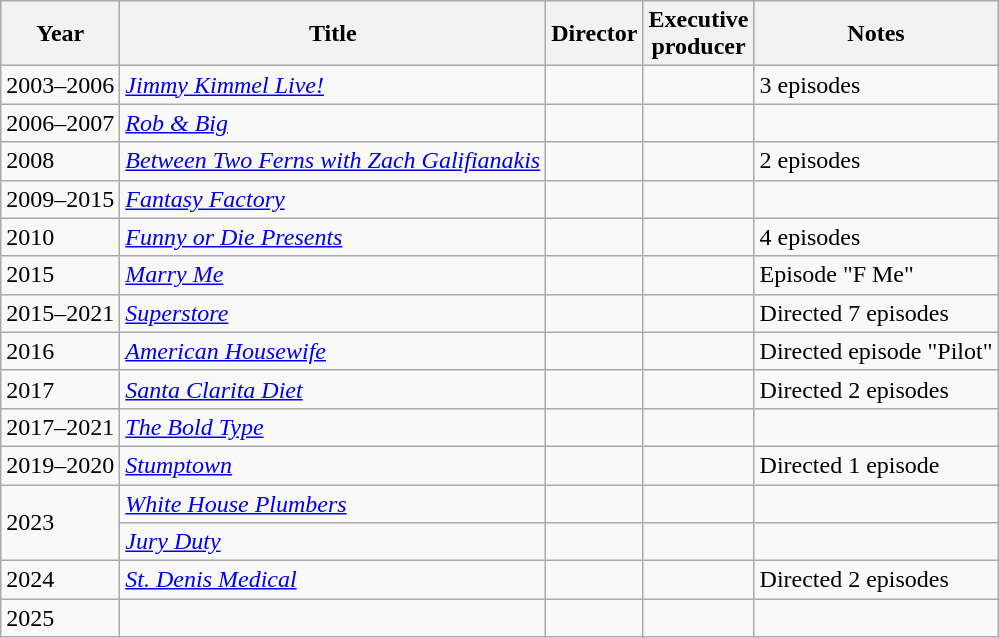<table class="wikitable">
<tr>
<th>Year</th>
<th>Title</th>
<th>Director</th>
<th>Executive<br>producer</th>
<th>Notes</th>
</tr>
<tr>
<td>2003–2006</td>
<td><em><a href='#'>Jimmy Kimmel Live!</a></em></td>
<td></td>
<td></td>
<td>3 episodes</td>
</tr>
<tr>
<td>2006–2007</td>
<td><em><a href='#'>Rob & Big</a></em></td>
<td></td>
<td></td>
<td></td>
</tr>
<tr>
<td>2008</td>
<td><em><a href='#'>Between Two Ferns with Zach Galifianakis</a></em></td>
<td></td>
<td></td>
<td>2 episodes</td>
</tr>
<tr>
<td>2009–2015</td>
<td><em><a href='#'>Fantasy Factory</a></em></td>
<td></td>
<td></td>
<td></td>
</tr>
<tr>
<td>2010</td>
<td><em><a href='#'>Funny or Die Presents</a></em></td>
<td></td>
<td></td>
<td>4 episodes</td>
</tr>
<tr>
<td>2015</td>
<td><em><a href='#'>Marry Me</a></em></td>
<td></td>
<td></td>
<td>Episode "F Me"</td>
</tr>
<tr>
<td>2015–2021</td>
<td><em><a href='#'>Superstore</a></em></td>
<td></td>
<td></td>
<td>Directed 7 episodes</td>
</tr>
<tr>
<td>2016</td>
<td><em><a href='#'>American Housewife</a></em></td>
<td></td>
<td></td>
<td>Directed episode "Pilot"</td>
</tr>
<tr>
<td>2017</td>
<td><em><a href='#'>Santa Clarita Diet</a></em></td>
<td></td>
<td></td>
<td>Directed 2 episodes</td>
</tr>
<tr>
<td>2017–2021</td>
<td><em><a href='#'>The Bold Type</a></em></td>
<td></td>
<td></td>
<td></td>
</tr>
<tr>
<td>2019–2020</td>
<td><em><a href='#'>Stumptown</a></em></td>
<td></td>
<td></td>
<td>Directed 1 episode</td>
</tr>
<tr>
<td rowspan="2">2023</td>
<td><em><a href='#'>White House Plumbers</a></em></td>
<td></td>
<td></td>
<td></td>
</tr>
<tr>
<td><em><a href='#'>Jury Duty</a></em></td>
<td></td>
<td></td>
<td></td>
</tr>
<tr>
<td>2024</td>
<td><em><a href='#'>St. Denis Medical</a></em></td>
<td></td>
<td></td>
<td>Directed 2 episodes</td>
</tr>
<tr>
<td>2025</td>
<td></td>
<td></td>
<td></td>
<td></td>
</tr>
</table>
